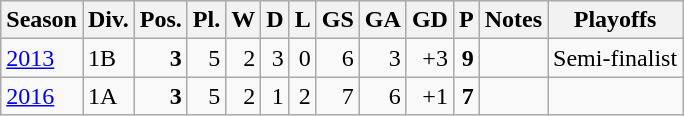<table class="wikitable">
<tr style="background:#efefef;">
<th>Season</th>
<th>Div.</th>
<th>Pos.</th>
<th>Pl.</th>
<th>W</th>
<th>D</th>
<th>L</th>
<th>GS</th>
<th>GA</th>
<th>GD</th>
<th>P</th>
<th>Notes</th>
<th>Playoffs</th>
</tr>
<tr>
<td><a href='#'>2013</a></td>
<td>1B</td>
<td align=right><strong>3</strong></td>
<td align=right>5</td>
<td align=right>2</td>
<td align=right>3</td>
<td align=right>0</td>
<td align=right>6</td>
<td align=right>3</td>
<td align=right>+3</td>
<td align=right><strong>9</strong></td>
<td></td>
<td>Semi-finalist</td>
</tr>
<tr>
<td><a href='#'>2016</a></td>
<td>1A</td>
<td align=right><strong>3</strong></td>
<td align=right>5</td>
<td align=right>2</td>
<td align=right>1</td>
<td align=right>2</td>
<td align=right>7</td>
<td align=right>6</td>
<td align=right>+1</td>
<td align=right><strong>7</strong></td>
<td></td>
<td></td>
</tr>
</table>
